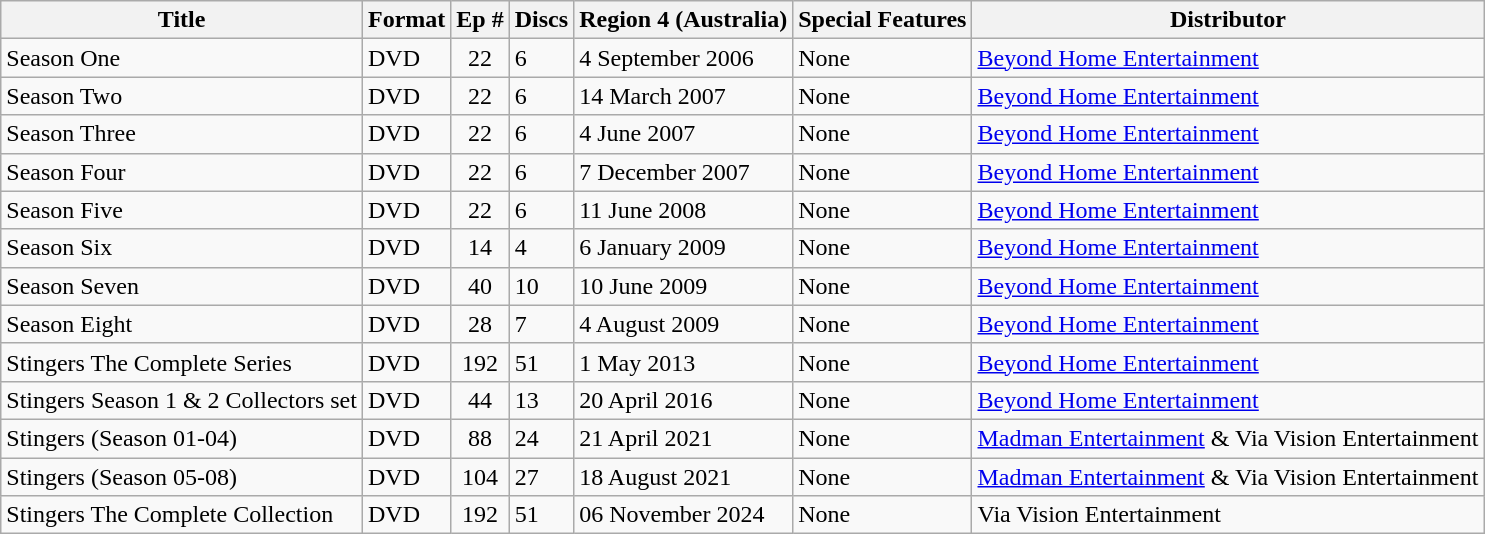<table class="wikitable">
<tr>
<th>Title</th>
<th>Format</th>
<th>Ep #</th>
<th>Discs</th>
<th>Region 4 (Australia)</th>
<th>Special Features</th>
<th>Distributor</th>
</tr>
<tr>
<td>Season One</td>
<td>DVD</td>
<td style="text-align:center;">22</td>
<td>6</td>
<td>4 September 2006</td>
<td>None</td>
<td><a href='#'>Beyond Home Entertainment</a></td>
</tr>
<tr>
<td>Season Two</td>
<td>DVD</td>
<td style="text-align:center;">22</td>
<td>6</td>
<td>14 March 2007</td>
<td>None</td>
<td><a href='#'>Beyond Home Entertainment</a></td>
</tr>
<tr>
<td>Season Three</td>
<td>DVD</td>
<td style="text-align:center;">22</td>
<td>6</td>
<td>4 June 2007</td>
<td>None</td>
<td><a href='#'>Beyond Home Entertainment</a></td>
</tr>
<tr>
<td>Season Four</td>
<td>DVD</td>
<td style="text-align:center;">22</td>
<td>6</td>
<td>7 December 2007</td>
<td>None</td>
<td><a href='#'>Beyond Home Entertainment</a></td>
</tr>
<tr>
<td>Season Five</td>
<td>DVD</td>
<td style="text-align:center;">22</td>
<td>6</td>
<td>11 June 2008</td>
<td>None</td>
<td><a href='#'>Beyond Home Entertainment</a></td>
</tr>
<tr>
<td>Season Six</td>
<td>DVD</td>
<td style="text-align:center;">14</td>
<td>4</td>
<td>6 January 2009</td>
<td>None</td>
<td><a href='#'>Beyond Home Entertainment</a></td>
</tr>
<tr>
<td>Season Seven</td>
<td>DVD</td>
<td style="text-align:center;">40</td>
<td>10</td>
<td>10 June 2009</td>
<td>None</td>
<td><a href='#'>Beyond Home Entertainment</a></td>
</tr>
<tr>
<td>Season Eight</td>
<td>DVD</td>
<td style="text-align:center;">28</td>
<td>7</td>
<td>4 August 2009</td>
<td>None</td>
<td><a href='#'>Beyond Home Entertainment</a></td>
</tr>
<tr>
<td>Stingers The Complete Series</td>
<td>DVD</td>
<td style="text-align:center;">192</td>
<td>51</td>
<td>1 May 2013</td>
<td>None</td>
<td><a href='#'>Beyond Home Entertainment</a></td>
</tr>
<tr>
<td>Stingers Season 1 & 2 Collectors set</td>
<td>DVD</td>
<td style="text-align:center;">44</td>
<td>13</td>
<td>20 April 2016</td>
<td>None</td>
<td><a href='#'>Beyond Home Entertainment</a></td>
</tr>
<tr>
<td>Stingers (Season 01-04)</td>
<td>DVD</td>
<td style="text-align:center;">88</td>
<td>24</td>
<td>21 April 2021</td>
<td>None</td>
<td><a href='#'>Madman Entertainment</a> & Via Vision Entertainment</td>
</tr>
<tr>
<td>Stingers (Season 05-08)</td>
<td>DVD</td>
<td style="text-align:center;">104</td>
<td>27</td>
<td>18 August 2021</td>
<td>None</td>
<td><a href='#'>Madman Entertainment</a> & Via Vision Entertainment</td>
</tr>
<tr>
<td>Stingers The Complete Collection</td>
<td>DVD</td>
<td style="text-align:center;">192</td>
<td>51</td>
<td>06 November 2024</td>
<td>None</td>
<td>Via Vision Entertainment</td>
</tr>
</table>
